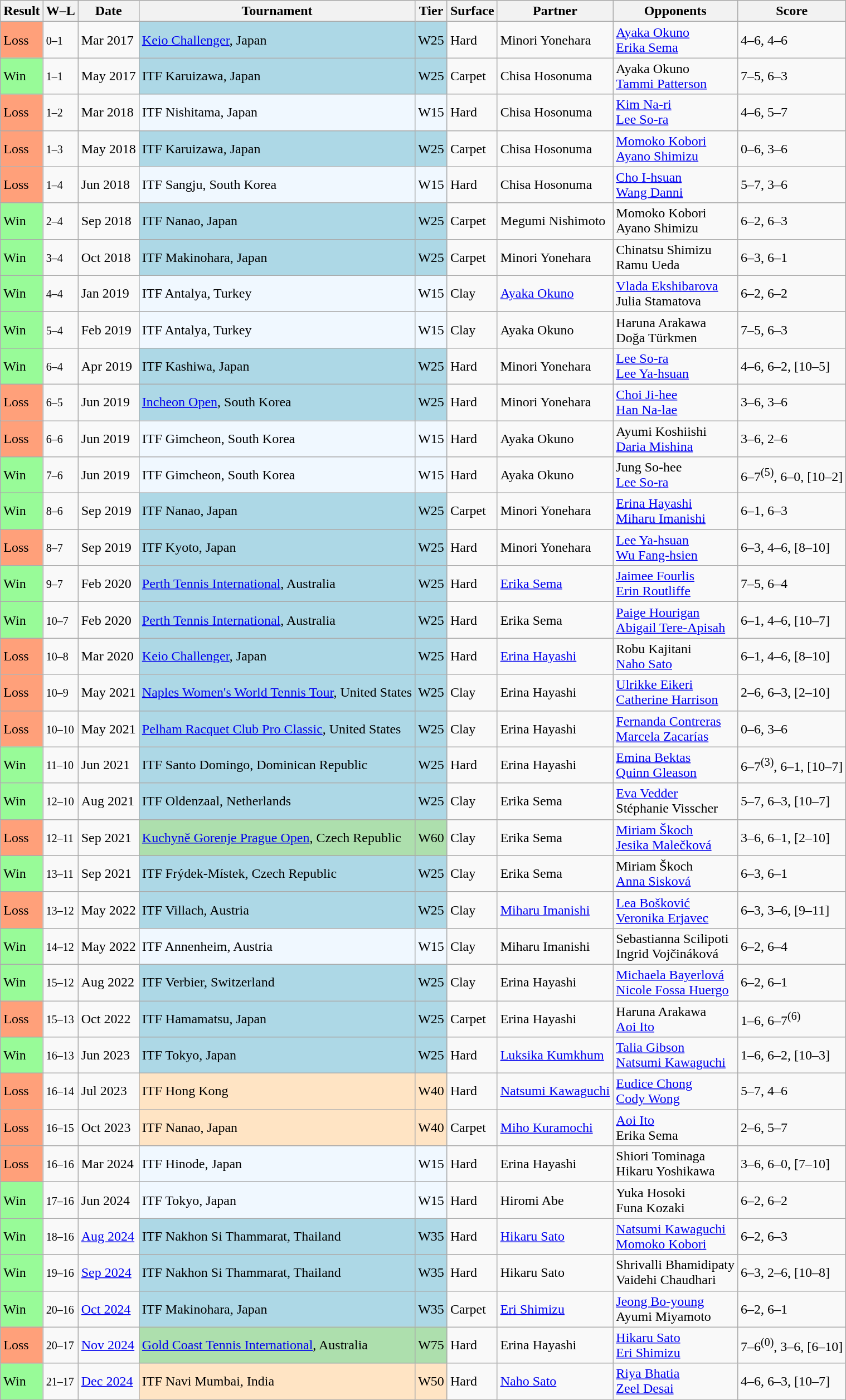<table class="sortable wikitable">
<tr>
<th>Result</th>
<th class="unsortable">W–L</th>
<th>Date</th>
<th>Tournament</th>
<th>Tier</th>
<th>Surface</th>
<th>Partner</th>
<th>Opponents</th>
<th class="unsortable">Score</th>
</tr>
<tr>
<td bgcolor="FFA07A">Loss</td>
<td><small>0–1</small></td>
<td>Mar 2017</td>
<td style="background:lightblue;"><a href='#'>Keio Challenger</a>, Japan</td>
<td style="background:lightblue;">W25</td>
<td>Hard</td>
<td> Minori Yonehara</td>
<td> <a href='#'>Ayaka Okuno</a> <br>  <a href='#'>Erika Sema</a></td>
<td>4–6, 4–6</td>
</tr>
<tr>
<td style="background:#98fb98;">Win</td>
<td><small>1–1</small></td>
<td>May 2017</td>
<td style="background:lightblue;">ITF Karuizawa, Japan</td>
<td style="background:lightblue;">W25</td>
<td>Carpet</td>
<td> Chisa Hosonuma</td>
<td> Ayaka Okuno <br>  <a href='#'>Tammi Patterson</a></td>
<td>7–5, 6–3</td>
</tr>
<tr>
<td bgcolor="FFA07A">Loss</td>
<td><small>1–2</small></td>
<td>Mar 2018</td>
<td style="background:#f0f8ff;">ITF Nishitama, Japan</td>
<td style="background:#f0f8ff;">W15</td>
<td>Hard</td>
<td> Chisa Hosonuma</td>
<td> <a href='#'>Kim Na-ri</a><br> <a href='#'>Lee So-ra</a></td>
<td>4–6, 5–7</td>
</tr>
<tr>
<td bgcolor="FFA07A">Loss</td>
<td><small>1–3</small></td>
<td>May 2018</td>
<td style="background:lightblue;">ITF Karuizawa, Japan</td>
<td style="background:lightblue;">W25</td>
<td>Carpet</td>
<td> Chisa Hosonuma</td>
<td> <a href='#'>Momoko Kobori</a> <br>  <a href='#'>Ayano Shimizu</a></td>
<td>0–6, 3–6</td>
</tr>
<tr>
<td bgcolor="FFA07A">Loss</td>
<td><small>1–4</small></td>
<td>Jun 2018</td>
<td bgcolor=f0f8ff>ITF Sangju, South Korea</td>
<td bgcolor=f0f8ff>W15</td>
<td>Hard</td>
<td> Chisa Hosonuma</td>
<td> <a href='#'>Cho I-hsuan</a> <br>  <a href='#'>Wang Danni</a></td>
<td>5–7, 3–6</td>
</tr>
<tr>
<td style="background:#98fb98;">Win</td>
<td><small>2–4</small></td>
<td>Sep 2018</td>
<td style="background:lightblue;">ITF Nanao, Japan</td>
<td style="background:lightblue;">W25</td>
<td>Carpet</td>
<td> Megumi Nishimoto</td>
<td> Momoko Kobori<br>  Ayano Shimizu</td>
<td>6–2, 6–3</td>
</tr>
<tr>
<td style="background:#98fb98;">Win</td>
<td><small>3–4</small></td>
<td>Oct 2018</td>
<td style="background:lightblue;">ITF Makinohara, Japan</td>
<td style="background:lightblue;">W25</td>
<td>Carpet</td>
<td> Minori Yonehara</td>
<td> Chinatsu Shimizu <br>  Ramu Ueda</td>
<td>6–3, 6–1</td>
</tr>
<tr>
<td style="background:#98fb98;">Win</td>
<td><small>4–4</small></td>
<td>Jan 2019</td>
<td bgcolor=f0f8ff>ITF Antalya, Turkey</td>
<td bgcolor=f0f8ff>W15</td>
<td>Clay</td>
<td> <a href='#'>Ayaka Okuno</a></td>
<td> <a href='#'>Vlada Ekshibarova</a> <br>  Julia Stamatova</td>
<td>6–2, 6–2</td>
</tr>
<tr>
<td style="background:#98fb98;">Win</td>
<td><small>5–4</small></td>
<td>Feb 2019</td>
<td bgcolor=f0f8ff>ITF Antalya, Turkey</td>
<td bgcolor=f0f8ff>W15</td>
<td>Clay</td>
<td> Ayaka Okuno</td>
<td> Haruna Arakawa <br>  Doğa Türkmen</td>
<td>7–5, 6–3</td>
</tr>
<tr>
<td style="background:#98fb98;">Win</td>
<td><small>6–4</small></td>
<td>Apr 2019</td>
<td style="background:lightblue;">ITF Kashiwa, Japan</td>
<td style="background:lightblue;">W25</td>
<td>Hard</td>
<td> Minori Yonehara</td>
<td> <a href='#'>Lee So-ra</a><br> <a href='#'>Lee Ya-hsuan</a></td>
<td>4–6, 6–2, [10–5]</td>
</tr>
<tr>
<td bgcolor="FFA07A">Loss</td>
<td><small>6–5</small></td>
<td>Jun 2019</td>
<td style="background:lightblue;"><a href='#'>Incheon Open</a>, South Korea</td>
<td style="background:lightblue;">W25</td>
<td>Hard</td>
<td> Minori Yonehara</td>
<td> <a href='#'>Choi Ji-hee</a> <br>  <a href='#'>Han Na-lae</a></td>
<td>3–6, 3–6</td>
</tr>
<tr>
<td bgcolor="FFA07A">Loss</td>
<td><small>6–6</small></td>
<td>Jun 2019</td>
<td bgcolor=f0f8ff>ITF Gimcheon, South Korea</td>
<td bgcolor=f0f8ff>W15</td>
<td>Hard</td>
<td> Ayaka Okuno</td>
<td> Ayumi Koshiishi <br>  <a href='#'>Daria Mishina</a></td>
<td>3–6, 2–6</td>
</tr>
<tr>
<td style="background:#98fb98;">Win</td>
<td><small>7–6</small></td>
<td>Jun 2019</td>
<td bgcolor=f0f8ff>ITF Gimcheon, South Korea</td>
<td bgcolor=f0f8ff>W15</td>
<td>Hard</td>
<td> Ayaka Okuno</td>
<td> Jung So-hee <br>  <a href='#'>Lee So-ra</a></td>
<td>6–7<sup>(5)</sup>, 6–0, [10–2]</td>
</tr>
<tr>
<td style="background:#98fb98;">Win</td>
<td><small>8–6</small></td>
<td>Sep 2019</td>
<td style="background:lightblue;">ITF Nanao, Japan</td>
<td style="background:lightblue;">W25</td>
<td>Carpet</td>
<td> Minori Yonehara</td>
<td> <a href='#'>Erina Hayashi</a><br> <a href='#'>Miharu Imanishi</a></td>
<td>6–1, 6–3</td>
</tr>
<tr>
<td bgcolor="FFA07A">Loss</td>
<td><small>8–7</small></td>
<td>Sep 2019</td>
<td style="background:lightblue;">ITF Kyoto, Japan</td>
<td style="background:lightblue;">W25</td>
<td>Hard</td>
<td> Minori Yonehara</td>
<td> <a href='#'>Lee Ya-hsuan</a> <br>  <a href='#'>Wu Fang-hsien</a></td>
<td>6–3, 4–6, [8–10]</td>
</tr>
<tr>
<td style="background:#98fb98;">Win</td>
<td><small>9–7</small></td>
<td>Feb 2020</td>
<td style="background:lightblue;"><a href='#'>Perth Tennis International</a>, Australia</td>
<td style="background:lightblue;">W25</td>
<td>Hard</td>
<td> <a href='#'>Erika Sema</a></td>
<td> <a href='#'>Jaimee Fourlis</a> <br>  <a href='#'>Erin Routliffe</a></td>
<td>7–5, 6–4</td>
</tr>
<tr>
<td style="background:#98fb98;">Win</td>
<td><small>10–7</small></td>
<td>Feb 2020</td>
<td style="background:lightblue;"><a href='#'>Perth Tennis International</a>, Australia</td>
<td style="background:lightblue;">W25</td>
<td>Hard</td>
<td> Erika Sema</td>
<td> <a href='#'>Paige Hourigan</a> <br>  <a href='#'>Abigail Tere-Apisah</a></td>
<td>6–1, 4–6, [10–7]</td>
</tr>
<tr>
<td bgcolor="FFA07A">Loss</td>
<td><small>10–8</small></td>
<td>Mar 2020</td>
<td style="background:lightblue;"><a href='#'>Keio Challenger</a>, Japan</td>
<td style="background:lightblue;">W25</td>
<td>Hard</td>
<td> <a href='#'>Erina Hayashi</a></td>
<td> Robu Kajitani <br>  <a href='#'>Naho Sato</a></td>
<td>6–1, 4–6, [8–10]</td>
</tr>
<tr>
<td style="background:#ffa07a;">Loss</td>
<td><small>10–9</small></td>
<td>May 2021</td>
<td style="background:lightblue;"><a href='#'>Naples Women's World Tennis Tour</a>, United States</td>
<td style="background:lightblue;">W25</td>
<td>Clay</td>
<td> Erina Hayashi</td>
<td> <a href='#'>Ulrikke Eikeri</a> <br>  <a href='#'>Catherine Harrison</a></td>
<td>2–6, 6–3, [2–10]</td>
</tr>
<tr>
<td style="background:#ffa07a;">Loss</td>
<td><small>10–10</small></td>
<td>May 2021</td>
<td style="background:lightblue;"><a href='#'>Pelham Racquet Club Pro Classic</a>, United States</td>
<td style="background:lightblue;">W25</td>
<td>Clay</td>
<td> Erina Hayashi</td>
<td> <a href='#'>Fernanda Contreras</a> <br>  <a href='#'>Marcela Zacarías</a></td>
<td>0–6, 3–6</td>
</tr>
<tr>
<td style="background:#98fb98;">Win</td>
<td><small>11–10</small></td>
<td>Jun 2021</td>
<td style="background:lightblue;">ITF Santo Domingo, Dominican Republic</td>
<td style="background:lightblue;">W25</td>
<td>Hard</td>
<td> Erina Hayashi</td>
<td> <a href='#'>Emina Bektas</a> <br>  <a href='#'>Quinn Gleason</a></td>
<td>6–7<sup>(3)</sup>, 6–1, [10–7]</td>
</tr>
<tr>
<td style="background:#98fb98;">Win</td>
<td><small>12–10</small></td>
<td>Aug 2021</td>
<td style="background:lightblue;">ITF Oldenzaal, Netherlands</td>
<td style="background:lightblue;">W25</td>
<td>Clay</td>
<td> Erika Sema</td>
<td> <a href='#'>Eva Vedder</a> <br>  Stéphanie Visscher</td>
<td>5–7, 6–3, [10–7]</td>
</tr>
<tr>
<td bgcolor="FFA07A">Loss</td>
<td><small>12–11</small></td>
<td>Sep 2021</td>
<td style="background:#addfad;"><a href='#'>Kuchyně Gorenje Prague Open</a>, Czech Republic</td>
<td style="background:#addfad;">W60</td>
<td>Clay</td>
<td> Erika Sema</td>
<td> <a href='#'>Miriam Škoch</a><br>  <a href='#'>Jesika Malečková</a></td>
<td>3–6, 6–1, [2–10]</td>
</tr>
<tr>
<td style="background:#98fb98;">Win</td>
<td><small>13–11</small></td>
<td>Sep 2021</td>
<td style="background:lightblue;">ITF Frýdek-Místek, Czech Republic</td>
<td style="background:lightblue;">W25</td>
<td>Clay</td>
<td> Erika Sema</td>
<td> Miriam Škoch <br>  <a href='#'>Anna Sisková</a></td>
<td>6–3, 6–1</td>
</tr>
<tr>
<td style="background:#ffa07a;">Loss</td>
<td><small>13–12</small></td>
<td>May 2022</td>
<td style="background:lightblue;">ITF Villach, Austria</td>
<td style="background:lightblue;">W25</td>
<td>Clay</td>
<td> <a href='#'>Miharu Imanishi</a></td>
<td> <a href='#'>Lea Bošković</a> <br>  <a href='#'>Veronika Erjavec</a></td>
<td>6–3, 3–6, [9–11]</td>
</tr>
<tr>
<td style="background:#98fb98;">Win</td>
<td><small>14–12</small></td>
<td>May 2022</td>
<td style="background:#f0f8ff;">ITF Annenheim, Austria</td>
<td style="background:#f0f8ff;">W15</td>
<td>Clay</td>
<td> Miharu Imanishi</td>
<td> Sebastianna Scilipoti <br>  Ingrid Vojčináková</td>
<td>6–2, 6–4</td>
</tr>
<tr>
<td style="background:#98fb98;">Win</td>
<td><small>15–12</small></td>
<td>Aug 2022</td>
<td style="background:lightblue;">ITF Verbier, Switzerland</td>
<td style="background:lightblue;">W25</td>
<td>Clay</td>
<td> Erina Hayashi</td>
<td> <a href='#'>Michaela Bayerlová</a> <br>  <a href='#'>Nicole Fossa Huergo</a></td>
<td>6–2, 6–1</td>
</tr>
<tr>
<td style="background:#ffa07a;">Loss</td>
<td><small>15–13</small></td>
<td>Oct 2022</td>
<td style="background:lightblue;">ITF Hamamatsu, Japan</td>
<td style="background:lightblue;">W25</td>
<td>Carpet</td>
<td> Erina Hayashi</td>
<td> Haruna Arakawa <br>  <a href='#'>Aoi Ito</a></td>
<td>1–6, 6–7<sup>(6)</sup></td>
</tr>
<tr>
<td style="background:#98fb98;">Win</td>
<td><small>16–13</small></td>
<td>Jun 2023</td>
<td style="background:lightblue;">ITF Tokyo, Japan</td>
<td style="background:lightblue;">W25</td>
<td>Hard</td>
<td> <a href='#'>Luksika Kumkhum</a></td>
<td> <a href='#'>Talia Gibson</a> <br>  <a href='#'>Natsumi Kawaguchi</a></td>
<td>1–6, 6–2, [10–3]</td>
</tr>
<tr>
<td style="background:#ffa07a;">Loss</td>
<td><small>16–14</small></td>
<td>Jul 2023</td>
<td style="background:#ffe4c4;">ITF Hong Kong</td>
<td style="background:#ffe4c4;">W40</td>
<td>Hard</td>
<td> <a href='#'>Natsumi Kawaguchi</a></td>
<td> <a href='#'>Eudice Chong</a> <br>  <a href='#'>Cody Wong</a></td>
<td>5–7, 4–6</td>
</tr>
<tr>
<td style="background:#ffa07a;">Loss</td>
<td><small>16–15</small></td>
<td>Oct 2023</td>
<td style="background:#ffe4c4;">ITF Nanao, Japan</td>
<td style="background:#ffe4c4;">W40</td>
<td>Carpet</td>
<td> <a href='#'>Miho Kuramochi</a></td>
<td> <a href='#'>Aoi Ito</a> <br>  Erika Sema</td>
<td>2–6, 5–7</td>
</tr>
<tr>
<td style="background:#ffa07a;">Loss</td>
<td><small>16–16</small></td>
<td>Mar 2024</td>
<td style="background:#f0f8ff;">ITF Hinode, Japan</td>
<td style="background:#f0f8ff;">W15</td>
<td>Hard</td>
<td> Erina Hayashi</td>
<td> Shiori Tominaga <br>  Hikaru Yoshikawa</td>
<td>3–6, 6–0, [7–10]</td>
</tr>
<tr>
<td style="background:#98fb98;">Win</td>
<td><small>17–16</small></td>
<td>Jun 2024</td>
<td style="background:#f0f8ff;">ITF Tokyo, Japan</td>
<td style="background:#f0f8ff;">W15</td>
<td>Hard</td>
<td> Hiromi Abe</td>
<td> Yuka Hosoki <br>  Funa Kozaki</td>
<td>6–2, 6–2</td>
</tr>
<tr>
<td style="background:#98fb98;">Win</td>
<td><small>18–16</small></td>
<td><a href='#'>Aug 2024</a></td>
<td style="background:lightblue;">ITF Nakhon Si Thammarat, Thailand</td>
<td style="background:lightblue;">W35</td>
<td>Hard</td>
<td> <a href='#'>Hikaru Sato</a></td>
<td> <a href='#'>Natsumi Kawaguchi</a> <br>  <a href='#'>Momoko Kobori</a></td>
<td>6–2, 6–3</td>
</tr>
<tr>
<td style="background:#98fb98;">Win</td>
<td><small>19–16</small></td>
<td><a href='#'>Sep 2024</a></td>
<td style="background:lightblue;">ITF Nakhon Si Thammarat, Thailand</td>
<td style="background:lightblue;">W35</td>
<td>Hard</td>
<td> Hikaru Sato</td>
<td> Shrivalli Bhamidipaty <br>  Vaidehi Chaudhari</td>
<td>6–3, 2–6, [10–8]</td>
</tr>
<tr>
<td style="background:#98FB98;">Win</td>
<td><small>20–16</small></td>
<td><a href='#'>Oct 2024</a></td>
<td style="background:lightblue;">ITF Makinohara, Japan</td>
<td style="background:lightblue;">W35</td>
<td>Carpet</td>
<td> <a href='#'>Eri Shimizu</a></td>
<td> <a href='#'>Jeong Bo-young</a> <br>  Ayumi Miyamoto</td>
<td>6–2, 6–1</td>
</tr>
<tr>
<td style="background:#ffa07a;">Loss</td>
<td><small>20–17</small></td>
<td><a href='#'>Nov 2024</a></td>
<td style="background:#addfad;"><a href='#'>Gold Coast Tennis International</a>, Australia</td>
<td style="background:#addfad;">W75</td>
<td>Hard</td>
<td> Erina Hayashi</td>
<td> <a href='#'>Hikaru Sato</a> <br> <a href='#'>Eri Shimizu</a></td>
<td>7–6<sup>(0)</sup>, 3–6, [6–10]</td>
</tr>
<tr>
<td style="background:#98FB98;">Win</td>
<td><small>21–17</small></td>
<td><a href='#'>Dec 2024</a></td>
<td style="background:#ffe4c4;">ITF Navi Mumbai, India</td>
<td style="background:#ffe4c4;">W50</td>
<td>Hard</td>
<td> <a href='#'>Naho Sato</a></td>
<td> <a href='#'>Riya Bhatia</a> <br>  <a href='#'>Zeel Desai</a></td>
<td>4–6, 6–3, [10–7]</td>
</tr>
</table>
